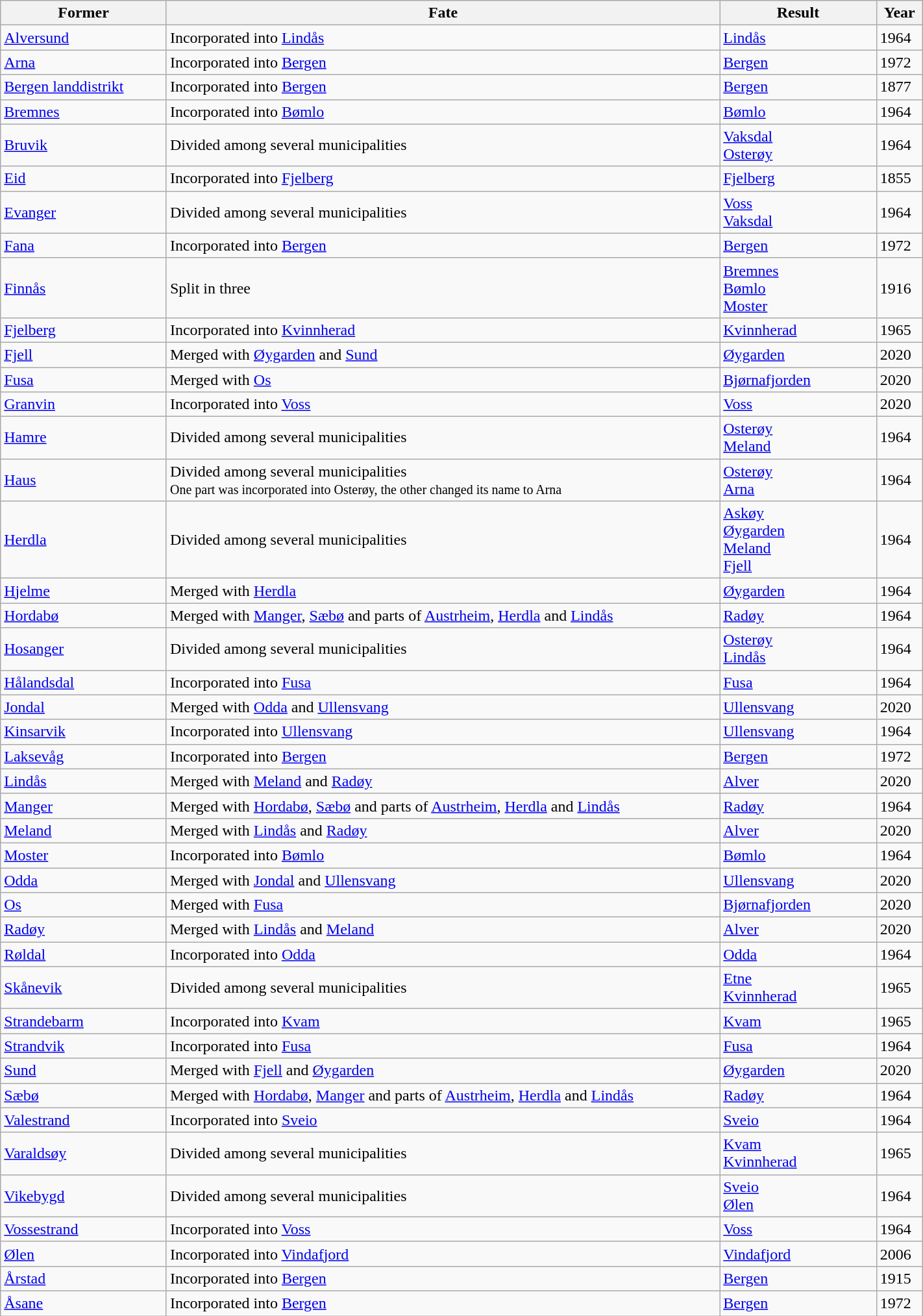<table class="wikitable sortable" width="75%">
<tr>
<th width="18%">Former</th>
<th width="60%" class="unsortable">Fate</th>
<th width="17%">Result</th>
<th width="5%">Year</th>
</tr>
<tr>
<td><a href='#'>Alversund</a></td>
<td>Incorporated into <a href='#'>Lindås</a></td>
<td><a href='#'>Lindås</a></td>
<td>1964</td>
</tr>
<tr>
<td><a href='#'>Arna</a></td>
<td>Incorporated into <a href='#'>Bergen</a></td>
<td><a href='#'>Bergen</a></td>
<td>1972</td>
</tr>
<tr>
<td><a href='#'>Bergen landdistrikt</a></td>
<td>Incorporated into <a href='#'>Bergen</a></td>
<td><a href='#'>Bergen</a></td>
<td>1877</td>
</tr>
<tr>
<td><a href='#'>Bremnes</a></td>
<td>Incorporated into <a href='#'>Bømlo</a></td>
<td><a href='#'>Bømlo</a></td>
<td>1964</td>
</tr>
<tr>
<td><a href='#'>Bruvik</a></td>
<td>Divided among several municipalities</td>
<td><a href='#'>Vaksdal</a><br><a href='#'>Osterøy</a></td>
<td>1964</td>
</tr>
<tr>
<td><a href='#'>Eid</a></td>
<td>Incorporated into <a href='#'>Fjelberg</a></td>
<td><a href='#'>Fjelberg</a></td>
<td>1855</td>
</tr>
<tr>
<td><a href='#'>Evanger</a></td>
<td>Divided among several municipalities</td>
<td><a href='#'>Voss</a><br><a href='#'>Vaksdal</a></td>
<td>1964</td>
</tr>
<tr>
<td><a href='#'>Fana</a></td>
<td>Incorporated into <a href='#'>Bergen</a></td>
<td><a href='#'>Bergen</a></td>
<td>1972</td>
</tr>
<tr>
<td><a href='#'>Finnås</a></td>
<td>Split in three</td>
<td><a href='#'>Bremnes</a><br><a href='#'>Bømlo</a><br><a href='#'>Moster</a></td>
<td>1916</td>
</tr>
<tr>
<td><a href='#'>Fjelberg</a></td>
<td>Incorporated into <a href='#'>Kvinnherad</a></td>
<td><a href='#'>Kvinnherad</a></td>
<td>1965</td>
</tr>
<tr>
<td><a href='#'>Fjell</a></td>
<td>Merged with <a href='#'>Øygarden</a> and <a href='#'>Sund</a></td>
<td><a href='#'>Øygarden</a></td>
<td>2020</td>
</tr>
<tr>
<td><a href='#'>Fusa</a></td>
<td>Merged with <a href='#'>Os</a></td>
<td><a href='#'>Bjørnafjorden</a></td>
<td>2020</td>
</tr>
<tr>
<td><a href='#'>Granvin</a></td>
<td>Incorporated into <a href='#'>Voss</a></td>
<td><a href='#'>Voss</a></td>
<td>2020</td>
</tr>
<tr>
<td><a href='#'>Hamre</a></td>
<td>Divided among several municipalities</td>
<td><a href='#'>Osterøy</a><br><a href='#'>Meland</a></td>
<td>1964</td>
</tr>
<tr>
<td><a href='#'>Haus</a></td>
<td>Divided among several municipalities<br><small>One part was incorporated into Osterøy, the other changed its name to Arna</small></td>
<td><a href='#'>Osterøy</a><br><a href='#'>Arna</a></td>
<td>1964</td>
</tr>
<tr>
<td><a href='#'>Herdla</a></td>
<td>Divided among several municipalities</td>
<td><a href='#'>Askøy</a><br><a href='#'>Øygarden</a><br><a href='#'>Meland</a><br><a href='#'>Fjell</a></td>
<td>1964</td>
</tr>
<tr>
<td><a href='#'>Hjelme</a></td>
<td>Merged with <a href='#'>Herdla</a></td>
<td><a href='#'>Øygarden</a></td>
<td>1964</td>
</tr>
<tr>
<td><a href='#'>Hordabø</a></td>
<td>Merged with <a href='#'>Manger</a>, <a href='#'>Sæbø</a> and parts of <a href='#'>Austrheim</a>, <a href='#'>Herdla</a> and <a href='#'>Lindås</a></td>
<td><a href='#'>Radøy</a></td>
<td>1964</td>
</tr>
<tr>
<td><a href='#'>Hosanger</a></td>
<td>Divided among several municipalities</td>
<td><a href='#'>Osterøy</a><br><a href='#'>Lindås</a></td>
<td>1964</td>
</tr>
<tr>
<td><a href='#'>Hålandsdal</a></td>
<td>Incorporated into <a href='#'>Fusa</a></td>
<td><a href='#'>Fusa</a></td>
<td>1964</td>
</tr>
<tr>
<td><a href='#'>Jondal</a></td>
<td>Merged with <a href='#'>Odda</a> and <a href='#'>Ullensvang</a></td>
<td><a href='#'>Ullensvang</a></td>
<td>2020</td>
</tr>
<tr>
<td><a href='#'>Kinsarvik</a></td>
<td>Incorporated into <a href='#'>Ullensvang</a></td>
<td><a href='#'>Ullensvang</a></td>
<td>1964</td>
</tr>
<tr>
<td><a href='#'>Laksevåg</a></td>
<td>Incorporated into <a href='#'>Bergen</a></td>
<td><a href='#'>Bergen</a></td>
<td>1972</td>
</tr>
<tr>
<td><a href='#'>Lindås</a></td>
<td>Merged with <a href='#'>Meland</a> and <a href='#'>Radøy</a></td>
<td><a href='#'>Alver</a></td>
<td>2020</td>
</tr>
<tr>
<td><a href='#'>Manger</a></td>
<td>Merged with <a href='#'>Hordabø</a>, <a href='#'>Sæbø</a> and parts of <a href='#'>Austrheim</a>, <a href='#'>Herdla</a> and <a href='#'>Lindås</a></td>
<td><a href='#'>Radøy</a></td>
<td>1964</td>
</tr>
<tr>
<td><a href='#'>Meland</a></td>
<td>Merged with <a href='#'>Lindås</a> and <a href='#'>Radøy</a></td>
<td><a href='#'>Alver</a></td>
<td>2020</td>
</tr>
<tr>
<td><a href='#'>Moster</a></td>
<td>Incorporated into <a href='#'>Bømlo</a></td>
<td><a href='#'>Bømlo</a></td>
<td>1964</td>
</tr>
<tr>
<td><a href='#'>Odda</a></td>
<td>Merged with <a href='#'>Jondal</a> and <a href='#'>Ullensvang</a></td>
<td><a href='#'>Ullensvang</a></td>
<td>2020</td>
</tr>
<tr>
<td><a href='#'>Os</a></td>
<td>Merged with <a href='#'>Fusa</a></td>
<td><a href='#'>Bjørnafjorden</a></td>
<td>2020</td>
</tr>
<tr>
<td><a href='#'>Radøy</a></td>
<td>Merged with <a href='#'>Lindås</a> and <a href='#'>Meland</a></td>
<td><a href='#'>Alver</a></td>
<td>2020</td>
</tr>
<tr>
<td><a href='#'>Røldal</a></td>
<td>Incorporated into <a href='#'>Odda</a></td>
<td><a href='#'>Odda</a></td>
<td>1964</td>
</tr>
<tr>
<td><a href='#'>Skånevik</a></td>
<td>Divided among several municipalities</td>
<td><a href='#'>Etne</a><br><a href='#'>Kvinnherad</a></td>
<td>1965</td>
</tr>
<tr>
<td><a href='#'>Strandebarm</a></td>
<td>Incorporated into <a href='#'>Kvam</a></td>
<td><a href='#'>Kvam</a></td>
<td>1965</td>
</tr>
<tr>
<td><a href='#'>Strandvik</a></td>
<td>Incorporated into <a href='#'>Fusa</a></td>
<td><a href='#'>Fusa</a></td>
<td>1964</td>
</tr>
<tr>
<td><a href='#'>Sund</a></td>
<td>Merged with <a href='#'>Fjell</a> and <a href='#'>Øygarden</a></td>
<td><a href='#'>Øygarden</a></td>
<td>2020</td>
</tr>
<tr>
<td><a href='#'>Sæbø</a></td>
<td>Merged with <a href='#'>Hordabø</a>, <a href='#'>Manger</a> and parts of <a href='#'>Austrheim</a>, <a href='#'>Herdla</a> and <a href='#'>Lindås</a></td>
<td><a href='#'>Radøy</a></td>
<td>1964</td>
</tr>
<tr>
<td><a href='#'>Valestrand</a></td>
<td>Incorporated into <a href='#'>Sveio</a></td>
<td><a href='#'>Sveio</a></td>
<td>1964</td>
</tr>
<tr>
<td><a href='#'>Varaldsøy</a></td>
<td>Divided among several municipalities</td>
<td><a href='#'>Kvam</a><br><a href='#'>Kvinnherad</a></td>
<td>1965</td>
</tr>
<tr>
<td><a href='#'>Vikebygd</a></td>
<td>Divided among several municipalities</td>
<td><a href='#'>Sveio</a><br><a href='#'>Ølen</a></td>
<td>1964</td>
</tr>
<tr>
<td><a href='#'>Vossestrand</a></td>
<td>Incorporated into <a href='#'>Voss</a></td>
<td><a href='#'>Voss</a></td>
<td>1964</td>
</tr>
<tr>
<td><a href='#'>Ølen</a></td>
<td>Incorporated into <a href='#'>Vindafjord</a></td>
<td><a href='#'>Vindafjord</a></td>
<td>2006</td>
</tr>
<tr>
<td><a href='#'>Årstad</a></td>
<td>Incorporated into <a href='#'>Bergen</a></td>
<td><a href='#'>Bergen</a></td>
<td>1915</td>
</tr>
<tr>
<td><a href='#'>Åsane</a></td>
<td>Incorporated into <a href='#'>Bergen</a></td>
<td><a href='#'>Bergen</a></td>
<td>1972</td>
</tr>
</table>
